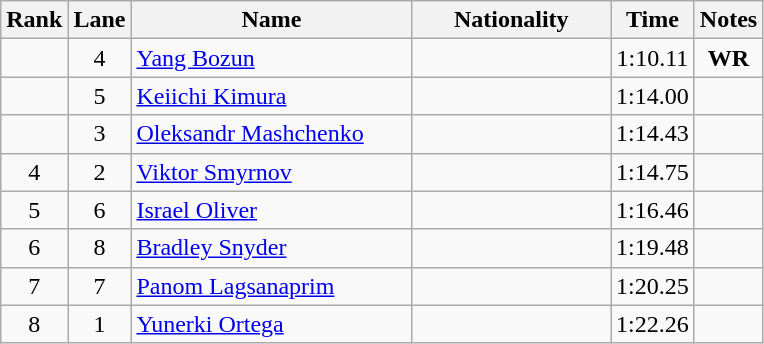<table class="wikitable sortable" style="text-align:center">
<tr>
<th>Rank</th>
<th>Lane</th>
<th style="width:180px">Name</th>
<th style="width:125px">Nationality</th>
<th>Time</th>
<th>Notes</th>
</tr>
<tr>
<td></td>
<td>4</td>
<td style="text-align:left;"><a href='#'>Yang Bozun</a></td>
<td style="text-align:left;"></td>
<td>1:10.11</td>
<td><strong>WR</strong></td>
</tr>
<tr>
<td></td>
<td>5</td>
<td style="text-align:left;"><a href='#'>Keiichi Kimura</a></td>
<td style="text-align:left;"></td>
<td>1:14.00</td>
<td></td>
</tr>
<tr>
<td></td>
<td>3</td>
<td style="text-align:left;"><a href='#'>Oleksandr Mashchenko</a></td>
<td style="text-align:left;"></td>
<td>1:14.43</td>
<td></td>
</tr>
<tr>
<td>4</td>
<td>2</td>
<td style="text-align:left;"><a href='#'>Viktor Smyrnov</a></td>
<td style="text-align:left;"></td>
<td>1:14.75</td>
<td></td>
</tr>
<tr>
<td>5</td>
<td>6</td>
<td style="text-align:left;"><a href='#'>Israel Oliver</a></td>
<td style="text-align:left;"></td>
<td>1:16.46</td>
<td></td>
</tr>
<tr>
<td>6</td>
<td>8</td>
<td style="text-align:left;"><a href='#'>Bradley Snyder</a></td>
<td style="text-align:left;"></td>
<td>1:19.48</td>
<td></td>
</tr>
<tr>
<td>7</td>
<td>7</td>
<td style="text-align:left;"><a href='#'>Panom Lagsanaprim</a></td>
<td style="text-align:left;"></td>
<td>1:20.25</td>
<td></td>
</tr>
<tr>
<td>8</td>
<td>1</td>
<td style="text-align:left;"><a href='#'>Yunerki Ortega</a></td>
<td style="text-align:left;"></td>
<td>1:22.26</td>
<td></td>
</tr>
</table>
